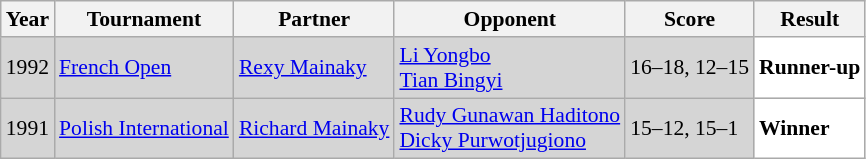<table class="sortable wikitable" style="font-size: 90%;">
<tr>
<th>Year</th>
<th>Tournament</th>
<th>Partner</th>
<th>Opponent</th>
<th>Score</th>
<th>Result</th>
</tr>
<tr style="background:#D5D5D5">
<td align="center">1992</td>
<td align="left"><a href='#'>French Open</a></td>
<td align="left"> <a href='#'>Rexy Mainaky</a></td>
<td align="left"> <a href='#'>Li Yongbo</a> <br>  <a href='#'>Tian Bingyi</a></td>
<td align="left">16–18, 12–15</td>
<td style="text-align:left; background:white"> <strong>Runner-up</strong></td>
</tr>
<tr style="background:#D5D5D5">
<td align="center">1991</td>
<td align="left"><a href='#'>Polish International</a></td>
<td align="left"> <a href='#'>Richard Mainaky</a></td>
<td align="left"> <a href='#'>Rudy Gunawan Haditono</a> <br>  <a href='#'>Dicky Purwotjugiono</a></td>
<td align="left">15–12, 15–1</td>
<td style="text-align:left; background:white"> <strong>Winner</strong></td>
</tr>
</table>
